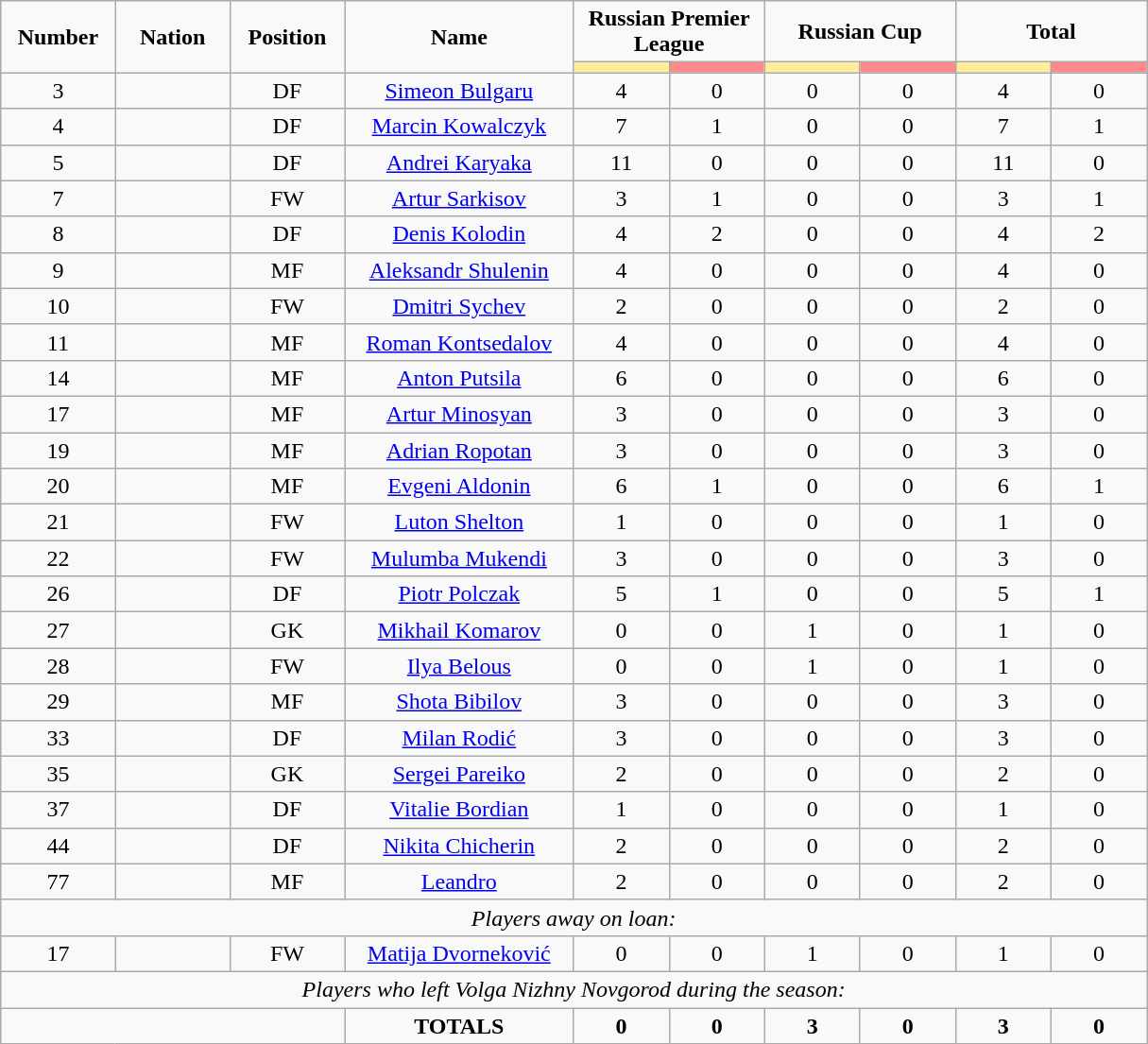<table class="wikitable" style="font-size: 100%; text-align: center;">
<tr>
<td rowspan=2 width="10%" align=center><strong>Number</strong></td>
<td rowspan=2 width="10%" align=center><strong>Nation</strong></td>
<td rowspan=2 width="10%" align=center><strong>Position</strong></td>
<td rowspan=2 width="20%" align=center><strong>Name</strong></td>
<td colspan=2 align=center><strong>Russian Premier League</strong></td>
<td colspan=2 align=center><strong>Russian Cup</strong></td>
<td colspan=2 align=center><strong>Total</strong></td>
</tr>
<tr>
<th width=60 style="background: #FFEE99"></th>
<th width=60 style="background: #FF8888"></th>
<th width=60 style="background: #FFEE99"></th>
<th width=60 style="background: #FF8888"></th>
<th width=60 style="background: #FFEE99"></th>
<th width=60 style="background: #FF8888"></th>
</tr>
<tr>
<td>3</td>
<td></td>
<td>DF</td>
<td><a href='#'>Simeon Bulgaru</a></td>
<td>4</td>
<td>0</td>
<td>0</td>
<td>0</td>
<td>4</td>
<td>0</td>
</tr>
<tr>
<td>4</td>
<td></td>
<td>DF</td>
<td><a href='#'>Marcin Kowalczyk</a></td>
<td>7</td>
<td>1</td>
<td>0</td>
<td>0</td>
<td>7</td>
<td>1</td>
</tr>
<tr>
<td>5</td>
<td></td>
<td>DF</td>
<td><a href='#'>Andrei Karyaka</a></td>
<td>11</td>
<td>0</td>
<td>0</td>
<td>0</td>
<td>11</td>
<td>0</td>
</tr>
<tr>
<td>7</td>
<td></td>
<td>FW</td>
<td><a href='#'>Artur Sarkisov</a></td>
<td>3</td>
<td>1</td>
<td>0</td>
<td>0</td>
<td>3</td>
<td>1</td>
</tr>
<tr>
<td>8</td>
<td></td>
<td>DF</td>
<td><a href='#'>Denis Kolodin</a></td>
<td>4</td>
<td>2</td>
<td>0</td>
<td>0</td>
<td>4</td>
<td>2</td>
</tr>
<tr>
<td>9</td>
<td></td>
<td>MF</td>
<td><a href='#'>Aleksandr Shulenin</a></td>
<td>4</td>
<td>0</td>
<td>0</td>
<td>0</td>
<td>4</td>
<td>0</td>
</tr>
<tr>
<td>10</td>
<td></td>
<td>FW</td>
<td><a href='#'>Dmitri Sychev</a></td>
<td>2</td>
<td>0</td>
<td>0</td>
<td>0</td>
<td>2</td>
<td>0</td>
</tr>
<tr>
<td>11</td>
<td></td>
<td>MF</td>
<td><a href='#'>Roman Kontsedalov</a></td>
<td>4</td>
<td>0</td>
<td>0</td>
<td>0</td>
<td>4</td>
<td>0</td>
</tr>
<tr>
<td>14</td>
<td></td>
<td>MF</td>
<td><a href='#'>Anton Putsila</a></td>
<td>6</td>
<td>0</td>
<td>0</td>
<td>0</td>
<td>6</td>
<td>0</td>
</tr>
<tr>
<td>17</td>
<td></td>
<td>MF</td>
<td><a href='#'>Artur Minosyan</a></td>
<td>3</td>
<td>0</td>
<td>0</td>
<td>0</td>
<td>3</td>
<td>0</td>
</tr>
<tr>
<td>19</td>
<td></td>
<td>MF</td>
<td><a href='#'>Adrian Ropotan</a></td>
<td>3</td>
<td>0</td>
<td>0</td>
<td>0</td>
<td>3</td>
<td>0</td>
</tr>
<tr>
<td>20</td>
<td></td>
<td>MF</td>
<td><a href='#'>Evgeni Aldonin</a></td>
<td>6</td>
<td>1</td>
<td>0</td>
<td>0</td>
<td>6</td>
<td>1</td>
</tr>
<tr>
<td>21</td>
<td></td>
<td>FW</td>
<td><a href='#'>Luton Shelton</a></td>
<td>1</td>
<td>0</td>
<td>0</td>
<td>0</td>
<td>1</td>
<td>0</td>
</tr>
<tr>
<td>22</td>
<td></td>
<td>FW</td>
<td><a href='#'>Mulumba Mukendi</a></td>
<td>3</td>
<td>0</td>
<td>0</td>
<td>0</td>
<td>3</td>
<td>0</td>
</tr>
<tr>
<td>26</td>
<td></td>
<td>DF</td>
<td><a href='#'>Piotr Polczak</a></td>
<td>5</td>
<td>1</td>
<td>0</td>
<td>0</td>
<td>5</td>
<td>1</td>
</tr>
<tr>
<td>27</td>
<td></td>
<td>GK</td>
<td><a href='#'>Mikhail Komarov</a></td>
<td>0</td>
<td>0</td>
<td>1</td>
<td>0</td>
<td>1</td>
<td>0</td>
</tr>
<tr>
<td>28</td>
<td></td>
<td>FW</td>
<td><a href='#'>Ilya Belous</a></td>
<td>0</td>
<td>0</td>
<td>1</td>
<td>0</td>
<td>1</td>
<td>0</td>
</tr>
<tr>
<td>29</td>
<td></td>
<td>MF</td>
<td><a href='#'>Shota Bibilov</a></td>
<td>3</td>
<td>0</td>
<td>0</td>
<td>0</td>
<td>3</td>
<td>0</td>
</tr>
<tr>
<td>33</td>
<td></td>
<td>DF</td>
<td><a href='#'>Milan Rodić</a></td>
<td>3</td>
<td>0</td>
<td>0</td>
<td>0</td>
<td>3</td>
<td>0</td>
</tr>
<tr>
<td>35</td>
<td></td>
<td>GK</td>
<td><a href='#'>Sergei Pareiko</a></td>
<td>2</td>
<td>0</td>
<td>0</td>
<td>0</td>
<td>2</td>
<td>0</td>
</tr>
<tr>
<td>37</td>
<td></td>
<td>DF</td>
<td><a href='#'>Vitalie Bordian</a></td>
<td>1</td>
<td>0</td>
<td>0</td>
<td>0</td>
<td>1</td>
<td>0</td>
</tr>
<tr>
<td>44</td>
<td></td>
<td>DF</td>
<td><a href='#'>Nikita Chicherin</a></td>
<td>2</td>
<td>0</td>
<td>0</td>
<td>0</td>
<td>2</td>
<td>0</td>
</tr>
<tr>
<td>77</td>
<td></td>
<td>MF</td>
<td><a href='#'>Leandro</a></td>
<td>2</td>
<td>0</td>
<td>0</td>
<td>0</td>
<td>2</td>
<td>0</td>
</tr>
<tr>
<td colspan=14><em>Players away on loan:</em></td>
</tr>
<tr>
<td>17</td>
<td></td>
<td>FW</td>
<td><a href='#'>Matija Dvorneković</a></td>
<td>0</td>
<td>0</td>
<td>1</td>
<td>0</td>
<td>1</td>
<td>0</td>
</tr>
<tr>
<td colspan=14><em>Players who left Volga Nizhny Novgorod during the season:</em></td>
</tr>
<tr>
<td colspan=3></td>
<td><strong>TOTALS</strong></td>
<td><strong>0</strong></td>
<td><strong>0</strong></td>
<td><strong>3</strong></td>
<td><strong>0</strong></td>
<td><strong>3</strong></td>
<td><strong>0</strong></td>
</tr>
</table>
